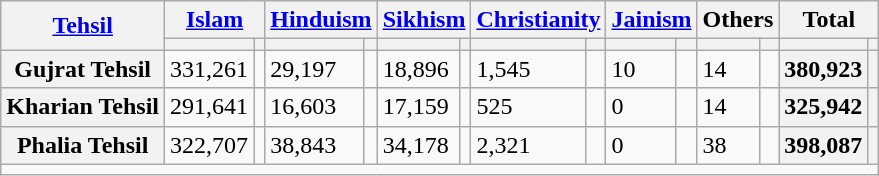<table class="wikitable sortable">
<tr>
<th rowspan="2"><a href='#'>Tehsil</a></th>
<th colspan="2"><a href='#'>Islam</a> </th>
<th colspan="2"><a href='#'>Hinduism</a> </th>
<th colspan="2"><a href='#'>Sikhism</a> </th>
<th colspan="2"><a href='#'>Christianity</a> </th>
<th colspan="2"><a href='#'>Jainism</a> </th>
<th colspan="2">Others</th>
<th colspan="2">Total</th>
</tr>
<tr>
<th><a href='#'></a></th>
<th></th>
<th></th>
<th></th>
<th></th>
<th></th>
<th></th>
<th></th>
<th></th>
<th></th>
<th></th>
<th></th>
<th></th>
<th></th>
</tr>
<tr>
<th>Gujrat Tehsil</th>
<td>331,261</td>
<td></td>
<td>29,197</td>
<td></td>
<td>18,896</td>
<td></td>
<td>1,545</td>
<td></td>
<td>10</td>
<td></td>
<td>14</td>
<td></td>
<th>380,923</th>
<th></th>
</tr>
<tr>
<th>Kharian Tehsil</th>
<td>291,641</td>
<td></td>
<td>16,603</td>
<td></td>
<td>17,159</td>
<td></td>
<td>525</td>
<td></td>
<td>0</td>
<td></td>
<td>14</td>
<td></td>
<th>325,942</th>
<th></th>
</tr>
<tr>
<th>Phalia Tehsil</th>
<td>322,707</td>
<td></td>
<td>38,843</td>
<td></td>
<td>34,178</td>
<td></td>
<td>2,321</td>
<td></td>
<td>0</td>
<td></td>
<td>38</td>
<td></td>
<th>398,087</th>
<th></th>
</tr>
<tr class="sortbottom">
<td colspan="15"></td>
</tr>
</table>
